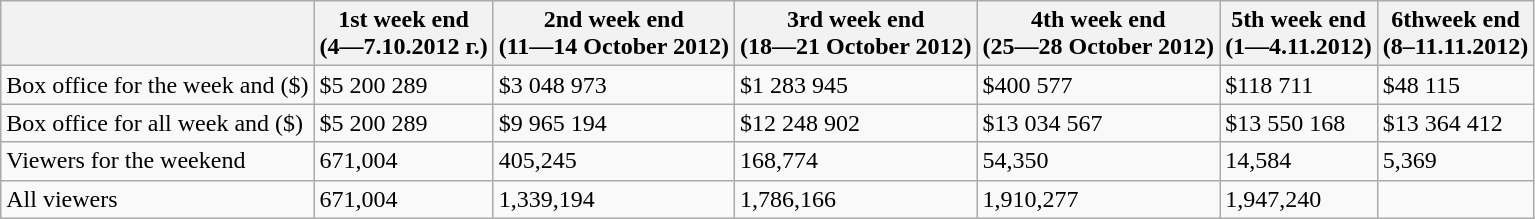<table class="wikitable">
<tr>
<th></th>
<th>1st week end<br>(4—7.10.2012 г.)</th>
<th>2nd week end <br> (11—14 October 2012)</th>
<th>3rd week end<br> (18—21 October 2012)</th>
<th>4th week end<br> (25—28 October 2012)</th>
<th>5th week end<br> (1—4.11.2012)</th>
<th>6thweek end<br> (8–11.11.2012)</th>
</tr>
<tr>
<td>Box office for the week and ($)</td>
<td>$5 200 289</td>
<td>$3 048 973</td>
<td>$1 283 945</td>
<td>$400 577</td>
<td>$118 711</td>
<td>$48 115</td>
</tr>
<tr>
<td>Box office for all week and ($)</td>
<td>$5 200 289</td>
<td>$9 965 194</td>
<td>$12 248 902</td>
<td>$13 034 567</td>
<td>$13 550 168</td>
<td>$13 364 412</td>
</tr>
<tr>
<td>Viewers for the weekend</td>
<td>671,004</td>
<td>405,245</td>
<td>168,774</td>
<td>54,350</td>
<td>14,584</td>
<td>5,369</td>
</tr>
<tr>
<td>All viewers</td>
<td>671,004</td>
<td>1,339,194</td>
<td>1,786,166</td>
<td>1,910,277</td>
<td>1,947,240</td>
<td></td>
</tr>
</table>
